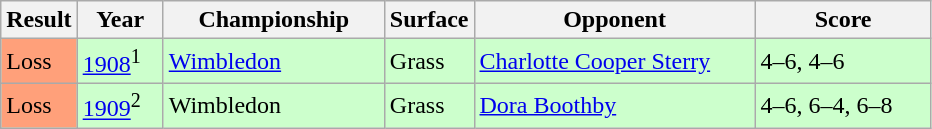<table class="wikitable">
<tr>
<th style="width:40px">Result</th>
<th style="width:50px">Year</th>
<th style="width:140px">Championship</th>
<th style="width:50px">Surface</th>
<th style="width:180px">Opponent</th>
<th style="width:110px" class="unsortable">Score</th>
</tr>
<tr style="background:#ccffcc">
<td style="background:#FFA07A">Loss</td>
<td><a href='#'>1908</a><sup>1</sup></td>
<td><a href='#'>Wimbledon</a></td>
<td>Grass</td>
<td> <a href='#'>Charlotte Cooper Sterry</a></td>
<td>4–6, 4–6</td>
</tr>
<tr style="background:#ccffcc">
<td style="background:#FFA07A">Loss</td>
<td><a href='#'>1909</a><sup>2</sup></td>
<td>Wimbledon</td>
<td>Grass</td>
<td> <a href='#'>Dora Boothby</a></td>
<td>4–6, 6–4, 6–8</td>
</tr>
</table>
